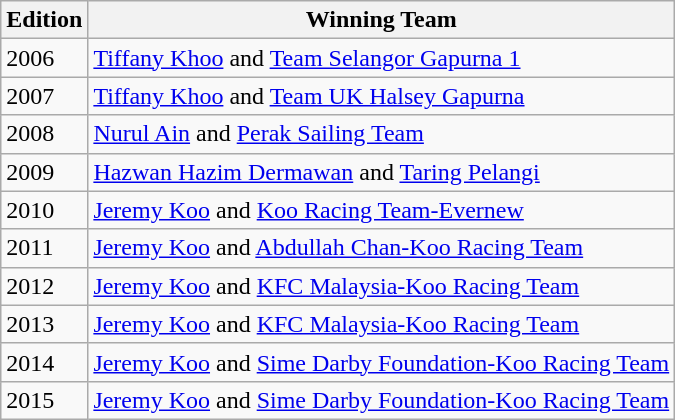<table class="wikitable">
<tr>
<th>Edition</th>
<th>Winning Team</th>
</tr>
<tr>
<td>2006</td>
<td><a href='#'>Tiffany Khoo</a> and <a href='#'>Team Selangor Gapurna 1</a></td>
</tr>
<tr>
<td>2007</td>
<td><a href='#'>Tiffany Khoo</a> and <a href='#'>Team UK Halsey Gapurna</a></td>
</tr>
<tr>
<td>2008</td>
<td><a href='#'>Nurul Ain</a> and <a href='#'>Perak Sailing Team</a></td>
</tr>
<tr>
<td>2009</td>
<td><a href='#'>Hazwan Hazim Dermawan</a> and <a href='#'>Taring Pelangi</a></td>
</tr>
<tr>
<td>2010</td>
<td><a href='#'>Jeremy Koo</a> and <a href='#'>Koo Racing Team-Evernew</a></td>
</tr>
<tr>
<td>2011</td>
<td><a href='#'>Jeremy Koo</a> and <a href='#'>Abdullah Chan-Koo Racing Team</a></td>
</tr>
<tr>
<td>2012</td>
<td><a href='#'>Jeremy Koo</a> and <a href='#'>KFC Malaysia-Koo Racing Team</a></td>
</tr>
<tr>
<td>2013</td>
<td><a href='#'>Jeremy Koo</a> and <a href='#'>KFC Malaysia-Koo Racing Team</a></td>
</tr>
<tr>
<td>2014</td>
<td><a href='#'>Jeremy Koo</a> and <a href='#'>Sime Darby Foundation-Koo Racing Team</a></td>
</tr>
<tr>
<td>2015</td>
<td><a href='#'>Jeremy Koo</a> and <a href='#'>Sime Darby Foundation-Koo Racing Team</a></td>
</tr>
</table>
